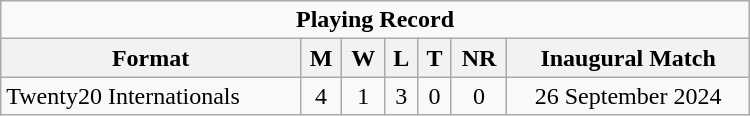<table class="wikitable" style="text-align: center; width: 500px;">
<tr>
<td colspan=7 align="center"><strong>Playing Record</strong></td>
</tr>
<tr>
<th>Format</th>
<th>M</th>
<th>W</th>
<th>L</th>
<th>T</th>
<th>NR</th>
<th>Inaugural Match</th>
</tr>
<tr>
<td align="left">Twenty20 Internationals</td>
<td>4</td>
<td>1</td>
<td>3</td>
<td>0</td>
<td>0</td>
<td>26 September 2024</td>
</tr>
</table>
